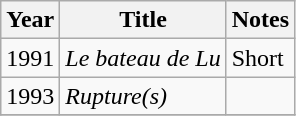<table class="wikitable sortable">
<tr>
<th>Year</th>
<th>Title</th>
<th class="unsortable">Notes</th>
</tr>
<tr>
<td>1991</td>
<td><em>Le bateau de Lu</em></td>
<td>Short</td>
</tr>
<tr>
<td>1993</td>
<td><em>Rupture(s)</em></td>
<td></td>
</tr>
<tr>
</tr>
</table>
